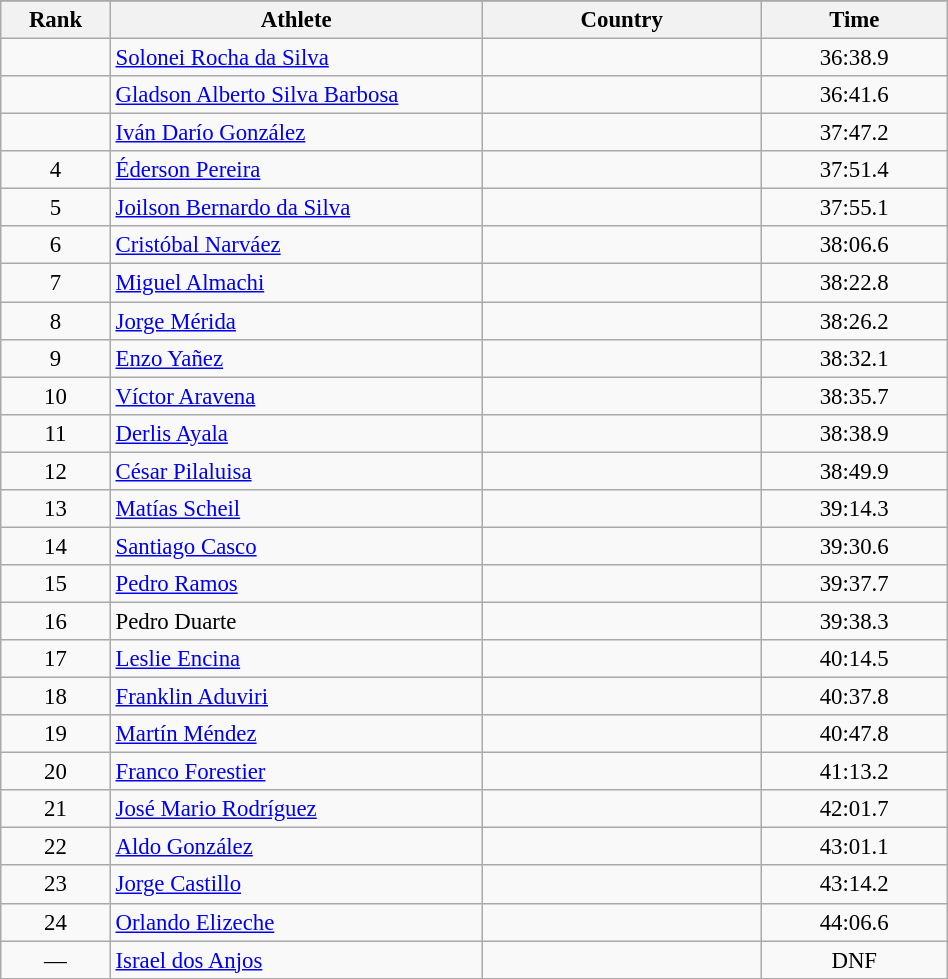<table class="wikitable sortable" style=" text-align:center; font-size:95%;" width="50%">
<tr>
</tr>
<tr>
<th width=5%>Rank</th>
<th width=20%>Athlete</th>
<th width=15%>Country</th>
<th width=10%>Time</th>
</tr>
<tr>
<td align=center></td>
<td align=left><a href='#'>Solonei Rocha da Silva</a></td>
<td align=left></td>
<td>36:38.9</td>
</tr>
<tr>
<td align=center></td>
<td align=left><a href='#'>Gladson Alberto Silva Barbosa</a></td>
<td align=left></td>
<td>36:41.6</td>
</tr>
<tr>
<td align=center></td>
<td align=left><a href='#'>Iván Darío González</a></td>
<td align=left></td>
<td>37:47.2</td>
</tr>
<tr>
<td align=center>4</td>
<td align=left><a href='#'>Éderson Pereira</a></td>
<td align=left></td>
<td>37:51.4</td>
</tr>
<tr>
<td align=center>5</td>
<td align=left><a href='#'>Joilson Bernardo da Silva</a></td>
<td align=left></td>
<td>37:55.1</td>
</tr>
<tr>
<td align=center>6</td>
<td align=left><a href='#'>Cristóbal Narváez</a></td>
<td align=left></td>
<td>38:06.6</td>
</tr>
<tr>
<td align=center>7</td>
<td align=left><a href='#'>Miguel Almachi</a></td>
<td align=left></td>
<td>38:22.8</td>
</tr>
<tr>
<td align=center>8</td>
<td align=left><a href='#'>Jorge Mérida</a></td>
<td align=left></td>
<td>38:26.2</td>
</tr>
<tr>
<td align=center>9</td>
<td align=left><a href='#'>Enzo Yañez</a></td>
<td align=left></td>
<td>38:32.1</td>
</tr>
<tr>
<td align=center>10</td>
<td align=left><a href='#'>Víctor Aravena</a></td>
<td align=left></td>
<td>38:35.7</td>
</tr>
<tr>
<td align=center>11</td>
<td align=left><a href='#'>Derlis Ayala</a></td>
<td align=left></td>
<td>38:38.9</td>
</tr>
<tr>
<td align=center>12</td>
<td align=left><a href='#'>César Pilaluisa</a></td>
<td align=left></td>
<td>38:49.9</td>
</tr>
<tr>
<td align=center>13</td>
<td align=left><a href='#'>Matías Scheil</a></td>
<td align=left></td>
<td>39:14.3</td>
</tr>
<tr>
<td align=center>14</td>
<td align=left><a href='#'>Santiago Casco</a></td>
<td align=left></td>
<td>39:30.6</td>
</tr>
<tr>
<td align=center>15</td>
<td align=left><a href='#'>Pedro Ramos</a></td>
<td align=left></td>
<td>39:37.7</td>
</tr>
<tr>
<td align=center>16</td>
<td align=left>Pedro Duarte</td>
<td align=left></td>
<td>39:38.3</td>
</tr>
<tr>
<td align=center>17</td>
<td align=left><a href='#'>Leslie Encina</a></td>
<td align=left></td>
<td>40:14.5</td>
</tr>
<tr>
<td align=center>18</td>
<td align=left><a href='#'>Franklin Aduviri</a></td>
<td align=left></td>
<td>40:37.8</td>
</tr>
<tr>
<td align=center>19</td>
<td align=left><a href='#'>Martín Méndez</a></td>
<td align=left></td>
<td>40:47.8</td>
</tr>
<tr>
<td align=center>20</td>
<td align=left><a href='#'>Franco Forestier</a></td>
<td align=left></td>
<td>41:13.2</td>
</tr>
<tr>
<td align=center>21</td>
<td align=left><a href='#'>José Mario Rodríguez</a></td>
<td align=left></td>
<td>42:01.7</td>
</tr>
<tr>
<td align=center>22</td>
<td align=left><a href='#'>Aldo González</a></td>
<td align=left></td>
<td>43:01.1</td>
</tr>
<tr>
<td align=center>23</td>
<td align=left><a href='#'>Jorge Castillo</a></td>
<td align=left></td>
<td>43:14.2</td>
</tr>
<tr>
<td align=center>24</td>
<td align=left><a href='#'>Orlando Elizeche</a></td>
<td align=left></td>
<td>44:06.6</td>
</tr>
<tr>
<td align=center>—</td>
<td align=left><a href='#'>Israel dos Anjos</a></td>
<td align=left></td>
<td>DNF</td>
</tr>
</table>
